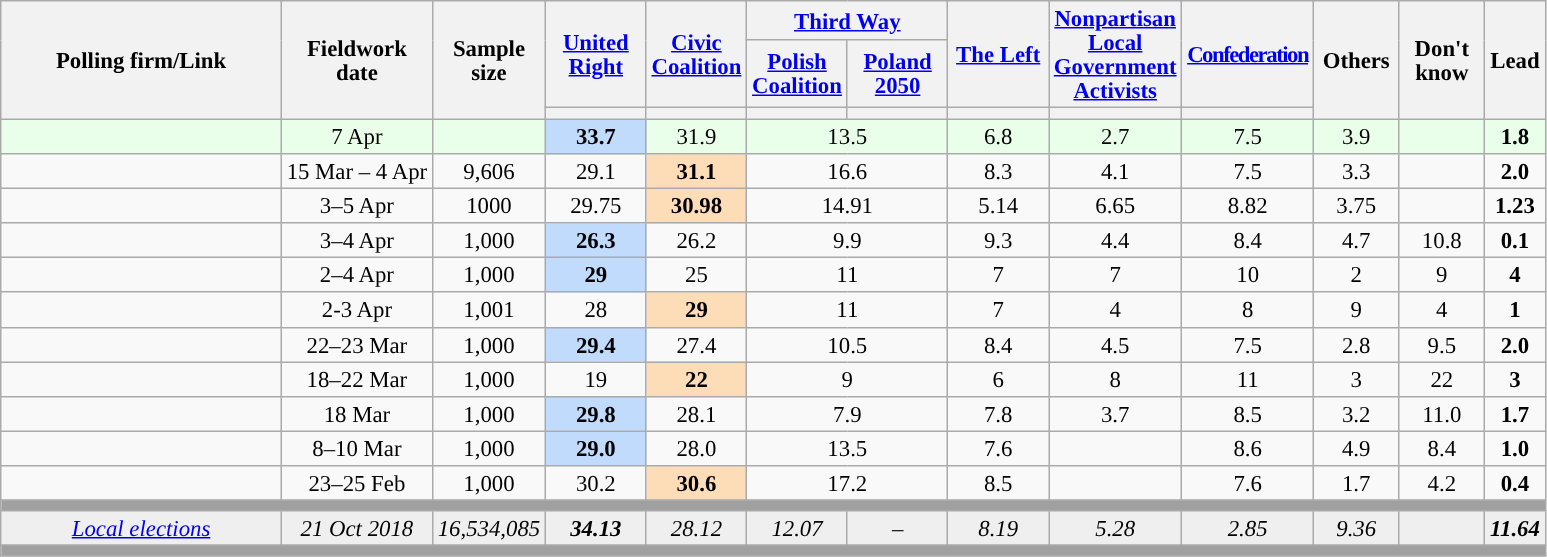<table class="wikitable sortable collapsible" style="text-align:center; font-size:95%; line-height:16px">
<tr background-color:#E9E9E9">
<th rowspan="3" style="width:180px;">Polling firm/Link</th>
<th rowspan="3" data-sort-type="date">Fieldwork<br>date</th>
<th rowspan="3" style="width:20px;">Sample<br>size</th>
<th rowspan="2" style="width:60px;" class="unsortable"><a href='#'>United Right</a></th>
<th rowspan="2" style="width:60px;" class="unsortable"><a href='#'>Civic Coalition</a></th>
<th colspan="2" style="width:60px;" class="unsortable"><a href='#'>Third Way</a></th>
<th rowspan="2" style="width:60px;" class="unsortable"><a href='#'>The Left</a></th>
<th rowspan="2" style="width:60px;" class="unsortable"><a href='#'>Nonpartisan Local Government Activists</a></th>
<th rowspan="2" style="width:50px;letter-spacing: -1px;" class="unsortable"><a href='#'>Confederation</a></th>
<th rowspan="3" data-sort-type="number" style="width:50px;">Others</th>
<th rowspan="3" data-sort-type="number" style="width:50px;">Don't know</th>
<th rowspan="3" data-sort-type="number" style="width:30px;">Lead</th>
</tr>
<tr>
<th style="width:60px;" class="unsortable"><a href='#'>Polish Coalition</a></th>
<th style="width:60px;" class="unsortable"><a href='#'>Poland 2050</a></th>
</tr>
<tr>
<th data-sort-type="number" style="height:1px; background:"></th>
<th data-sort-type="number" style="height:1px; background:"></th>
<th data-sort-type="number" style="height:1px; background:"></th>
<th data-sort-type="number" style="height:1px; background:"></th>
<th data-sort-type="number" style="height:1px; background:"></th>
<th data-sort-type="number" style="height:1px; background:"></th>
<th data-sort-type="number" style="height:1px; background:"></th>
</tr>
<tr style="background:#EAFFEA"|>
<td></td>
<td data-sort-value="2024-04-07">7 Apr</td>
<td></td>
<td style="background:#C0DBFC;"><strong>33.7</strong></td>
<td>31.9</td>
<td colspan="2">13.5</td>
<td>6.8</td>
<td>2.7</td>
<td>7.5</td>
<td>3.9</td>
<td></td>
<td style="background:"><strong>1.8</strong></td>
</tr>
<tr>
<td></td>
<td data-sort-value="2024-04-04">15 Mar – 4 Apr</td>
<td>9,606</td>
<td>29.1</td>
<td style="background:#FDDCB8;"><strong>31.1</strong></td>
<td colspan="2">16.6</td>
<td>8.3</td>
<td>4.1</td>
<td>7.5</td>
<td>3.3</td>
<td></td>
<td style="background:"><strong>2.0</strong></td>
</tr>
<tr>
<td></td>
<td data-sort-value="2024-04-05">3–5 Apr</td>
<td>1000</td>
<td>29.75</td>
<td style="background:#FDDCB8;"><strong>30.98</strong></td>
<td colspan="2">14.91</td>
<td>5.14</td>
<td>6.65</td>
<td>8.82</td>
<td>3.75</td>
<td></td>
<td style="background:"><strong>1.23</strong></td>
</tr>
<tr>
<td></td>
<td data-sort-value="2024-04-04">3–4 Apr</td>
<td>1,000</td>
<td style="background:#C0DBFC;"><strong>26.3</strong></td>
<td>26.2</td>
<td colspan="2">9.9</td>
<td>9.3</td>
<td>4.4</td>
<td>8.4</td>
<td>4.7</td>
<td>10.8</td>
<td style="background:"><strong>0.1</strong></td>
</tr>
<tr>
<td></td>
<td data-sort-value="2024-04-04">2–4 Apr</td>
<td>1,000</td>
<td style="background:#C0DBFC;"><strong>29</strong></td>
<td>25</td>
<td colspan="2">11</td>
<td>7</td>
<td>7</td>
<td>10</td>
<td>2</td>
<td>9</td>
<td style="background:"><strong>4</strong></td>
</tr>
<tr>
<td></td>
<td data-sort-value="2024-04-03">2-3 Apr</td>
<td>1,001</td>
<td>28</td>
<td style="background:#FDDCB8;"><strong>29</strong></td>
<td colspan="2">11</td>
<td>7</td>
<td>4</td>
<td>8</td>
<td>9</td>
<td>4</td>
<td style="background:"><strong>1</strong></td>
</tr>
<tr>
<td></td>
<td data-sort-value="2024-03-23">22–23 Mar</td>
<td>1,000</td>
<td style="background:#C0DBFC;"><strong>29.4</strong></td>
<td>27.4</td>
<td colspan="2">10.5</td>
<td>8.4</td>
<td>4.5</td>
<td>7.5</td>
<td>2.8</td>
<td>9.5</td>
<td style="background:"><strong>2.0</strong></td>
</tr>
<tr>
<td></td>
<td data-sort-value="2024-03-22">18–22 Mar</td>
<td>1,000</td>
<td>19</td>
<td style="background:#FDDCB8;"><strong>22</strong></td>
<td colspan="2">9</td>
<td>6</td>
<td>8</td>
<td>11</td>
<td>3</td>
<td>22</td>
<td style="background:"><strong>3</strong></td>
</tr>
<tr>
<td></td>
<td data-sort-value="2024-03-18">18 Mar</td>
<td>1,000</td>
<td style="background:#C0DBFC;"><strong>29.8</strong></td>
<td>28.1</td>
<td colspan="2">7.9</td>
<td>7.8</td>
<td>3.7</td>
<td>8.5</td>
<td>3.2</td>
<td>11.0</td>
<td style="background:"><strong>1.7</strong></td>
</tr>
<tr>
<td></td>
<td data-sort-value="2024-03-10">8–10 Mar</td>
<td>1,000</td>
<td style="background:#C0DBFC;"><strong>29.0</strong></td>
<td>28.0</td>
<td colspan="2">13.5</td>
<td>7.6</td>
<td></td>
<td>8.6</td>
<td>4.9</td>
<td>8.4</td>
<td style="background:"><strong>1.0</strong></td>
</tr>
<tr>
<td></td>
<td data-sort-value="2024-02-25">23–25 Feb</td>
<td>1,000</td>
<td>30.2</td>
<td style="background:#FDDCB8;"><strong>30.6</strong></td>
<td colspan="2">17.2</td>
<td>8.5</td>
<td></td>
<td>7.6</td>
<td>1.7</td>
<td>4.2</td>
<td style="background:"><strong>0.4</strong></td>
</tr>
<tr>
<td colspan="13" style="background:#A0A0A0"></td>
</tr>
<tr style="background:#EFEFEF;">
<td><em><a href='#'>Local elections</a></em></td>
<td data-sort-value="2018-10-21"><em>21 Oct 2018</em></td>
<td><em>16,534,085</em></td>
<td style="background:"><strong><em>34.13</em></strong></td>
<td><em>28.12</em></td>
<td><em>12.07</em></td>
<td><em>–</em></td>
<td><em>8.19</em></td>
<td><em>5.28</em></td>
<td><em>2.85</em></td>
<td><em>9.36</em></td>
<td></td>
<td style="background:"><strong><em>11.64</em></strong></td>
</tr>
<tr>
<td colspan="13" style="background:#A0A0A0"></td>
</tr>
</table>
